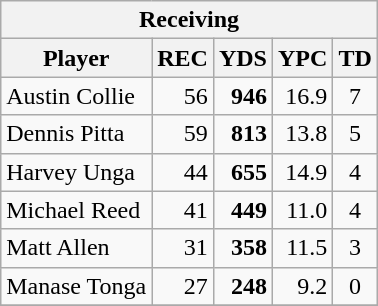<table class="wikitable">
<tr>
<th colspan="5" align="center">Receiving</th>
</tr>
<tr>
<th>Player</th>
<th>REC</th>
<th>YDS</th>
<th>YPC</th>
<th>TD</th>
</tr>
<tr>
<td>Austin Collie</td>
<td align="right">56</td>
<td align="right"><strong>946</strong></td>
<td align="right">16.9</td>
<td align="center">7</td>
</tr>
<tr>
<td>Dennis Pitta</td>
<td align="right">59</td>
<td align="right"><strong>813</strong></td>
<td align="right">13.8</td>
<td align="center">5</td>
</tr>
<tr>
<td>Harvey Unga</td>
<td align="right">44</td>
<td align="right"><strong>655</strong></td>
<td align="right">14.9</td>
<td align="center">4</td>
</tr>
<tr>
<td>Michael Reed</td>
<td align="right">41</td>
<td align="right"><strong>449</strong></td>
<td align="right">11.0</td>
<td align="center">4</td>
</tr>
<tr>
<td>Matt Allen</td>
<td align="right">31</td>
<td align="right"><strong>358</strong></td>
<td align="right">11.5</td>
<td align="center">3</td>
</tr>
<tr>
<td>Manase Tonga</td>
<td align="right">27</td>
<td align="right"><strong>248</strong></td>
<td align="right">9.2</td>
<td align="center">0</td>
</tr>
<tr>
</tr>
</table>
